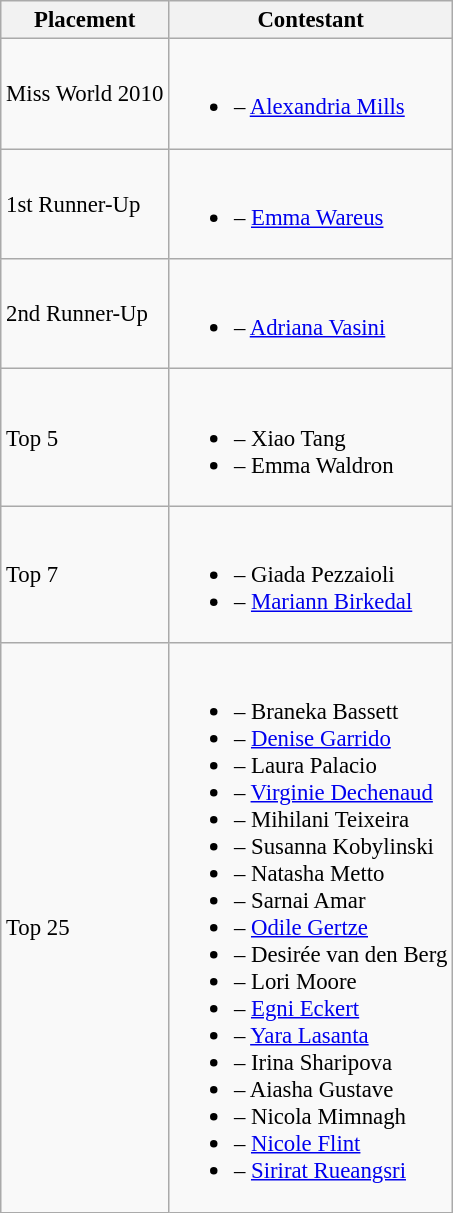<table class="wikitable sortable" style="font-size:95%;">
<tr>
<th>Placement</th>
<th>Contestant</th>
</tr>
<tr>
<td>Miss World 2010</td>
<td><br><ul><li> – <a href='#'>Alexandria Mills</a></li></ul></td>
</tr>
<tr>
<td>1st Runner-Up</td>
<td><br><ul><li> – <a href='#'>Emma Wareus</a></li></ul></td>
</tr>
<tr>
<td>2nd Runner-Up</td>
<td><br><ul><li> – <a href='#'>Adriana Vasini</a></li></ul></td>
</tr>
<tr>
<td>Top 5</td>
<td><br><ul><li> – Xiao Tang</li><li> – Emma Waldron</li></ul></td>
</tr>
<tr>
<td>Top 7</td>
<td><br><ul><li> – Giada Pezzaioli</li><li> – <a href='#'>Mariann Birkedal</a></li></ul></td>
</tr>
<tr>
<td>Top 25</td>
<td><br><ul><li> – Braneka Bassett</li><li> – <a href='#'>Denise Garrido</a></li><li> – Laura Palacio</li><li> – <a href='#'>Virginie Dechenaud</a></li><li> – Mihilani Teixeira</li><li> – Susanna Kobylinski</li><li> – Natasha Metto</li><li> – Sarnai Amar</li><li> – <a href='#'>Odile Gertze</a></li><li> – Desirée van den Berg</li><li> – Lori Moore</li><li> – <a href='#'>Egni Eckert</a></li><li> – <a href='#'>Yara Lasanta</a></li><li> – Irina Sharipova</li><li> – Aiasha Gustave</li><li> – Nicola Mimnagh</li><li> – <a href='#'>Nicole Flint</a></li><li> – <a href='#'>Sirirat Rueangsri</a></li></ul></td>
</tr>
</table>
